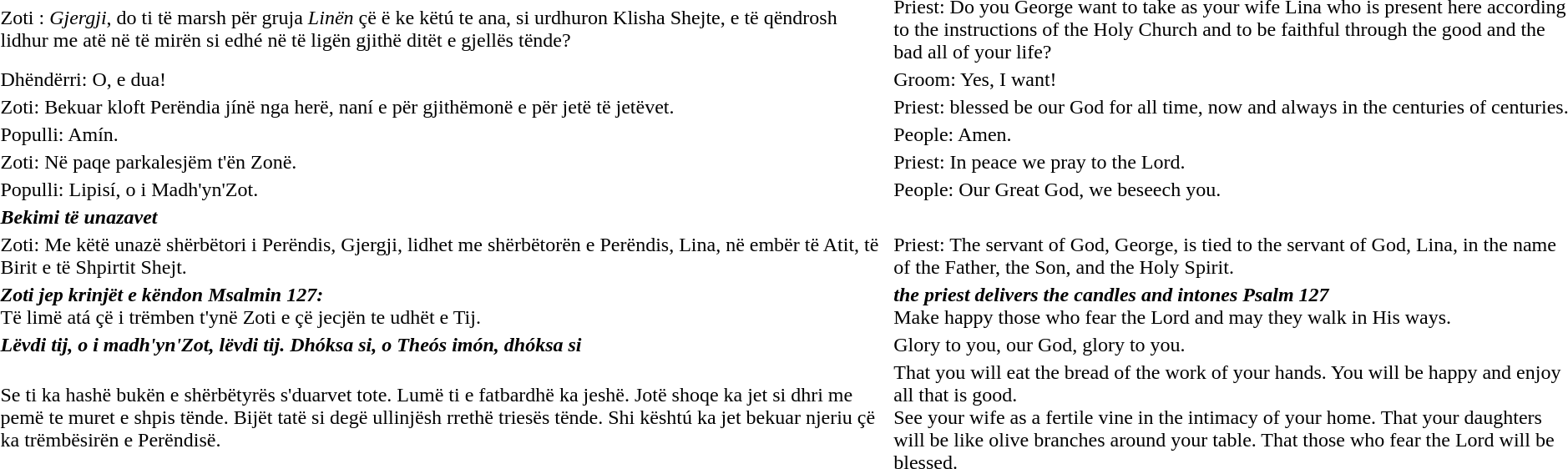<table>
<tr>
<td>Zoti : <em>Gjergji</em>, do ti të marsh për gruja <em>Linën</em> çë ë ke këtú te ana, si urdhuron Klisha Shejte, e të qëndrosh lidhur me atë në të mirën si edhé në të ligën gjithë ditët e gjellës tënde?</td>
<td>Priest: Do you George want to take as your wife Lina who is present here according to the instructions of the Holy Church and to be faithful through the good and the bad all of your life?</td>
</tr>
<tr>
<td>Dhëndërri: O, e dua!</td>
<td>Groom: Yes, I want!</td>
</tr>
<tr>
<td>Zoti: Bekuar kloft Perëndia jínë nga herë, naní e për gjithëmonë e për jetë të jetëvet.</td>
<td>Priest: blessed be our God for all time, now and always in the centuries of centuries.</td>
</tr>
<tr>
<td>Populli: Amín.</td>
<td>People: Amen.</td>
</tr>
<tr>
<td>Zoti: Në paqe parkalesjëm t'ën Zonë.</td>
<td>Priest: In peace we pray to the Lord.</td>
</tr>
<tr>
<td>Populli: Lipisí, o i Madh'yn'Zot.</td>
<td>People: Our Great God, we beseech you.</td>
</tr>
<tr>
<td><strong><em>Bekimi të unazavet</em></strong></td>
</tr>
<tr>
<td>Zoti: Me këtë unazë shërbëtori i Perëndis, Gjergji, lidhet me shërbëtorën e Perëndis, Lina, në embër të Atit, të Birit e të Shpirtit Shejt.</td>
<td>Priest: The servant of God, George, is tied to the servant of God, Lina, in the name of the Father, the Son, and the Holy Spirit.</td>
</tr>
<tr>
<td><strong><em>Zoti jep krinjët e këndon Msalmin 127:</em></strong><br>Të limë atá çë i trëmben t'ynë Zoti e çë jecjën te udhët e Tij.</td>
<td><strong><em>the priest delivers the candles and intones Psalm 127</em></strong><br>Make happy those who fear the Lord and may they walk in His ways.</td>
</tr>
<tr>
<td><strong><em>Lëvdi tij, o i madh'yn'Zot, lëvdi tij. Dhóksa si, o Theós imón, dhóksa si</em></strong></td>
<td>Glory to you, our God, glory to you.</td>
</tr>
<tr>
<td>Se ti ka hashë bukën e shërbëtyrës s'duarvet tote. Lumë ti e fatbardhë ka jeshë. Jotë shoqe ka jet si dhri me pemë te muret e shpis tënde. Bijët tatë si degë ullinjësh rrethë triesës tënde. Shi kështú ka jet bekuar njeriu çë ka trëmbësirën e Perëndisë.</td>
<td>That you will eat the bread of the work of your hands. You will be happy and enjoy all that is good.<br>See your wife as a fertile vine in the intimacy of your home.
That your daughters will be like olive branches around your table.
That those who fear the Lord will be blessed.</td>
</tr>
</table>
